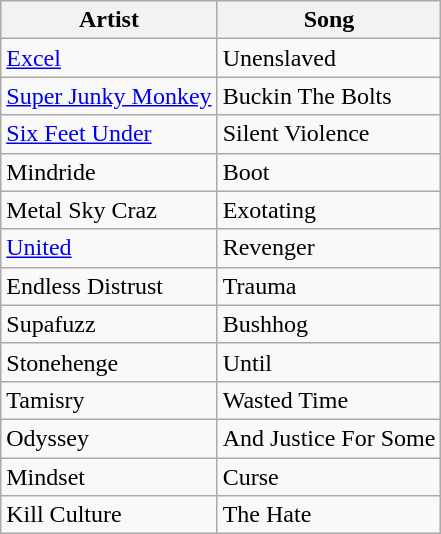<table class="wikitable">
<tr>
<th>Artist</th>
<th>Song</th>
</tr>
<tr>
<td><a href='#'>Excel</a></td>
<td>Unenslaved</td>
</tr>
<tr>
<td><a href='#'>Super Junky Monkey</a></td>
<td>Buckin The Bolts</td>
</tr>
<tr>
<td><a href='#'>Six Feet Under</a></td>
<td>Silent Violence</td>
</tr>
<tr>
<td>Mindride</td>
<td>Boot</td>
</tr>
<tr>
<td>Metal Sky Craz</td>
<td>Exotating</td>
</tr>
<tr>
<td><a href='#'>United</a></td>
<td>Revenger</td>
</tr>
<tr>
<td>Endless Distrust</td>
<td>Trauma</td>
</tr>
<tr>
<td>Supafuzz</td>
<td>Bushhog</td>
</tr>
<tr>
<td>Stonehenge</td>
<td>Until</td>
</tr>
<tr>
<td>Tamisry</td>
<td>Wasted Time</td>
</tr>
<tr>
<td>Odyssey</td>
<td>And Justice For Some</td>
</tr>
<tr>
<td>Mindset</td>
<td>Curse</td>
</tr>
<tr>
<td>Kill Culture</td>
<td>The Hate</td>
</tr>
</table>
